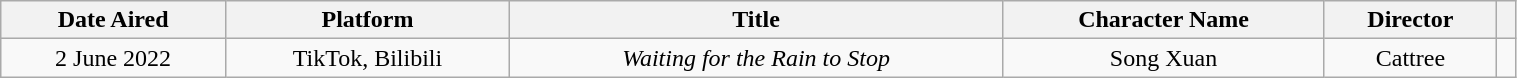<table class="wikitable" width="80%" style="text-align:center">
<tr>
<th>Date Aired</th>
<th>Platform</th>
<th>Title</th>
<th>Character Name</th>
<th>Director</th>
<th></th>
</tr>
<tr>
<td>2 June 2022</td>
<td>TikTok, Bilibili</td>
<td><em>Waiting for the Rain to Stop</em></td>
<td>Song Xuan</td>
<td>Cattree</td>
<td></td>
</tr>
</table>
